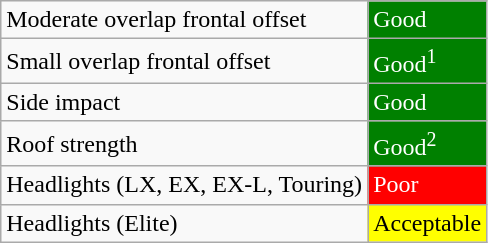<table class="wikitable">
<tr>
<td>Moderate overlap frontal offset</td>
<td style="color:white;background: green">Good</td>
</tr>
<tr>
<td>Small overlap frontal offset</td>
<td style="color:white;background: green">Good<sup>1</sup></td>
</tr>
<tr>
<td>Side impact</td>
<td style="color:white;background: green">Good</td>
</tr>
<tr>
<td>Roof strength</td>
<td style="color:white;background: green">Good<sup>2</sup></td>
</tr>
<tr>
<td>Headlights (LX, EX, EX-L, Touring)</td>
<td style="color:white;background: red">Poor</td>
</tr>
<tr>
<td>Headlights (Elite)</td>
<td style="background: yellow">Acceptable</td>
</tr>
</table>
